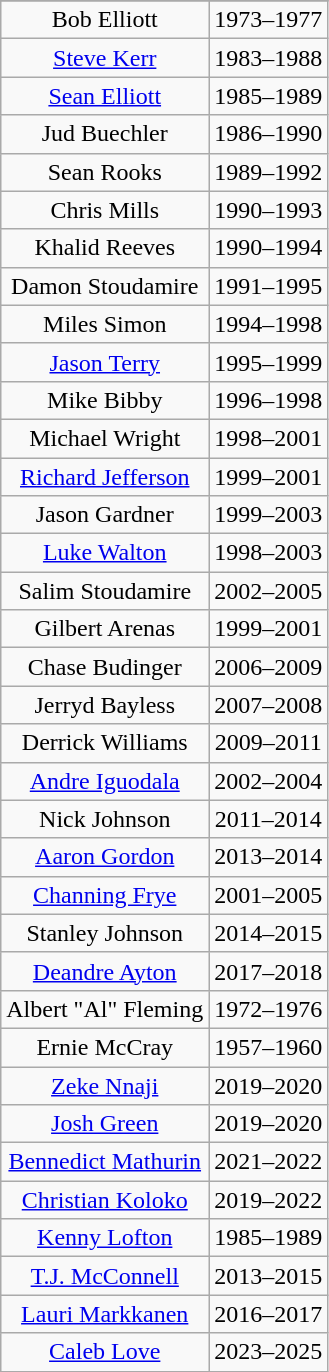<table class="wikitable sortable" margin:0 0 1em 1em;">
<tr>
</tr>
<tr align="center">
<td>Bob Elliott</td>
<td>1973–1977</td>
</tr>
<tr align="center">
<td><a href='#'>Steve Kerr</a></td>
<td>1983–1988</td>
</tr>
<tr align="center">
<td><a href='#'>Sean Elliott</a></td>
<td>1985–1989</td>
</tr>
<tr align="center">
<td>Jud Buechler</td>
<td>1986–1990</td>
</tr>
<tr align="center">
<td>Sean Rooks</td>
<td>1989–1992</td>
</tr>
<tr align="center">
<td>Chris Mills</td>
<td>1990–1993</td>
</tr>
<tr align="center">
<td>Khalid Reeves</td>
<td>1990–1994</td>
</tr>
<tr align="center">
<td>Damon Stoudamire</td>
<td>1991–1995</td>
</tr>
<tr align="center">
<td>Miles Simon</td>
<td>1994–1998</td>
</tr>
<tr align="center">
<td><a href='#'>Jason Terry</a></td>
<td>1995–1999</td>
</tr>
<tr align="center">
<td>Mike Bibby</td>
<td>1996–1998</td>
</tr>
<tr align="center">
<td>Michael Wright</td>
<td>1998–2001</td>
</tr>
<tr align="center">
<td><a href='#'>Richard Jefferson</a></td>
<td>1999–2001</td>
</tr>
<tr align="center">
<td>Jason Gardner</td>
<td>1999–2003</td>
</tr>
<tr align="center">
<td><a href='#'>Luke Walton</a></td>
<td>1998–2003</td>
</tr>
<tr align="center">
<td>Salim Stoudamire</td>
<td>2002–2005</td>
</tr>
<tr align="center">
<td>Gilbert Arenas</td>
<td>1999–2001</td>
</tr>
<tr align="center">
<td>Chase Budinger</td>
<td>2006–2009</td>
</tr>
<tr align="center">
<td>Jerryd Bayless</td>
<td>2007–2008</td>
</tr>
<tr align="center">
<td>Derrick Williams</td>
<td>2009–2011</td>
</tr>
<tr align="center">
<td><a href='#'>Andre Iguodala</a></td>
<td>2002–2004</td>
</tr>
<tr align="center">
<td>Nick Johnson</td>
<td>2011–2014</td>
</tr>
<tr align="center">
<td><a href='#'>Aaron Gordon</a></td>
<td>2013–2014</td>
</tr>
<tr align="center">
<td><a href='#'>Channing Frye</a></td>
<td>2001–2005</td>
</tr>
<tr align="center">
<td>Stanley Johnson</td>
<td>2014–2015</td>
</tr>
<tr align="center">
<td><a href='#'>Deandre Ayton</a></td>
<td>2017–2018</td>
</tr>
<tr align="center">
<td>Albert "Al" Fleming</td>
<td>1972–1976</td>
</tr>
<tr align="center">
<td>Ernie McCray</td>
<td>1957–1960</td>
</tr>
<tr align="center">
<td><a href='#'>Zeke Nnaji</a></td>
<td>2019–2020</td>
</tr>
<tr align="center">
<td><a href='#'>Josh Green</a></td>
<td>2019–2020</td>
</tr>
<tr align="center">
<td><a href='#'>Bennedict Mathurin</a></td>
<td>2021–2022</td>
</tr>
<tr align="center">
<td><a href='#'>Christian Koloko</a></td>
<td>2019–2022</td>
</tr>
<tr align="center">
<td><a href='#'>Kenny Lofton</a></td>
<td>1985–1989</td>
</tr>
<tr align="center">
<td><a href='#'>T.J. McConnell</a></td>
<td>2013–2015</td>
</tr>
<tr align="center">
<td><a href='#'>Lauri Markkanen</a></td>
<td>2016–2017</td>
</tr>
<tr align="center">
<td><a href='#'>Caleb Love</a></td>
<td>2023–2025</td>
</tr>
</table>
